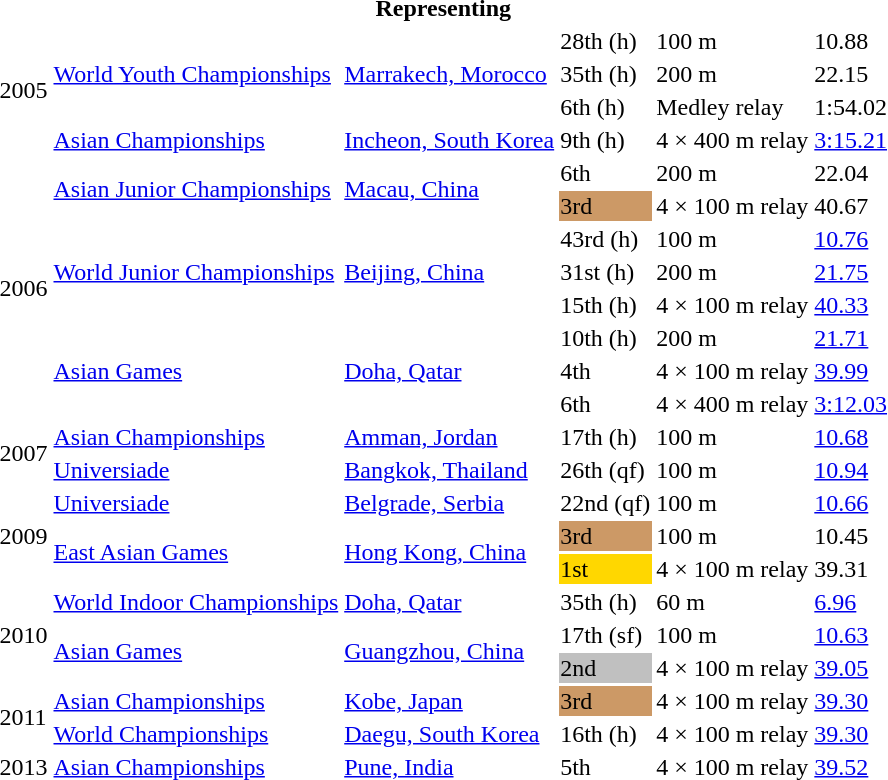<table>
<tr>
<th colspan="6">Representing </th>
</tr>
<tr>
<td rowspan=4>2005</td>
<td rowspan=3><a href='#'>World Youth Championships</a></td>
<td rowspan=3><a href='#'>Marrakech, Morocco</a></td>
<td>28th (h)</td>
<td>100 m</td>
<td>10.88</td>
</tr>
<tr>
<td>35th (h)</td>
<td>200 m</td>
<td>22.15</td>
</tr>
<tr>
<td>6th (h)</td>
<td>Medley relay</td>
<td>1:54.02</td>
</tr>
<tr>
<td><a href='#'>Asian Championships</a></td>
<td><a href='#'>Incheon, South Korea</a></td>
<td>9th (h)</td>
<td>4 × 400 m relay</td>
<td><a href='#'>3:15.21</a></td>
</tr>
<tr>
<td rowspan=8>2006</td>
<td rowspan=2><a href='#'>Asian Junior Championships</a></td>
<td rowspan=2><a href='#'>Macau, China</a></td>
<td>6th</td>
<td>200 m</td>
<td>22.04</td>
</tr>
<tr>
<td bgcolor=cc9966>3rd</td>
<td>4 × 100 m relay</td>
<td>40.67</td>
</tr>
<tr>
<td rowspan=3><a href='#'>World Junior Championships</a></td>
<td rowspan=3><a href='#'>Beijing, China</a></td>
<td>43rd (h)</td>
<td>100 m</td>
<td><a href='#'>10.76</a></td>
</tr>
<tr>
<td>31st (h)</td>
<td>200 m</td>
<td><a href='#'>21.75</a></td>
</tr>
<tr>
<td>15th (h)</td>
<td>4 × 100 m relay</td>
<td><a href='#'>40.33</a></td>
</tr>
<tr>
<td rowspan=3><a href='#'>Asian Games</a></td>
<td rowspan=3><a href='#'>Doha, Qatar</a></td>
<td>10th (h)</td>
<td>200 m</td>
<td><a href='#'>21.71</a></td>
</tr>
<tr>
<td>4th</td>
<td>4 × 100 m relay</td>
<td><a href='#'>39.99</a></td>
</tr>
<tr>
<td>6th</td>
<td>4 × 400 m relay</td>
<td><a href='#'>3:12.03</a></td>
</tr>
<tr>
<td rowspan=2>2007</td>
<td><a href='#'>Asian Championships</a></td>
<td><a href='#'>Amman, Jordan</a></td>
<td>17th (h)</td>
<td>100 m</td>
<td><a href='#'>10.68</a></td>
</tr>
<tr>
<td><a href='#'>Universiade</a></td>
<td><a href='#'>Bangkok, Thailand</a></td>
<td>26th (qf)</td>
<td>100 m</td>
<td><a href='#'>10.94</a></td>
</tr>
<tr>
<td rowspan=3>2009</td>
<td><a href='#'>Universiade</a></td>
<td><a href='#'>Belgrade, Serbia</a></td>
<td>22nd (qf)</td>
<td>100 m</td>
<td><a href='#'>10.66</a></td>
</tr>
<tr>
<td rowspan=2><a href='#'>East Asian Games</a></td>
<td rowspan=2><a href='#'>Hong Kong, China</a></td>
<td bgcolor=cc9966>3rd</td>
<td>100 m</td>
<td>10.45</td>
</tr>
<tr>
<td bgcolor=gold>1st</td>
<td>4 × 100 m relay</td>
<td>39.31</td>
</tr>
<tr>
<td rowspan=3>2010</td>
<td><a href='#'>World Indoor Championships</a></td>
<td><a href='#'>Doha, Qatar</a></td>
<td>35th (h)</td>
<td>60 m</td>
<td><a href='#'>6.96</a></td>
</tr>
<tr>
<td rowspan=2><a href='#'>Asian Games</a></td>
<td rowspan=2><a href='#'>Guangzhou, China</a></td>
<td>17th (sf)</td>
<td>100 m</td>
<td><a href='#'>10.63</a></td>
</tr>
<tr>
<td bgcolor=silver>2nd</td>
<td>4 × 100 m relay</td>
<td><a href='#'>39.05</a></td>
</tr>
<tr>
<td rowspan=2>2011</td>
<td><a href='#'>Asian Championships</a></td>
<td><a href='#'>Kobe, Japan</a></td>
<td bgcolor=cc9966>3rd</td>
<td>4 × 100 m relay</td>
<td><a href='#'>39.30</a></td>
</tr>
<tr>
<td><a href='#'>World Championships</a></td>
<td><a href='#'>Daegu, South Korea</a></td>
<td>16th (h)</td>
<td>4 × 100 m relay</td>
<td><a href='#'>39.30</a></td>
</tr>
<tr>
<td>2013</td>
<td><a href='#'>Asian Championships</a></td>
<td><a href='#'>Pune, India</a></td>
<td>5th</td>
<td>4 × 100 m relay</td>
<td><a href='#'>39.52</a></td>
</tr>
</table>
